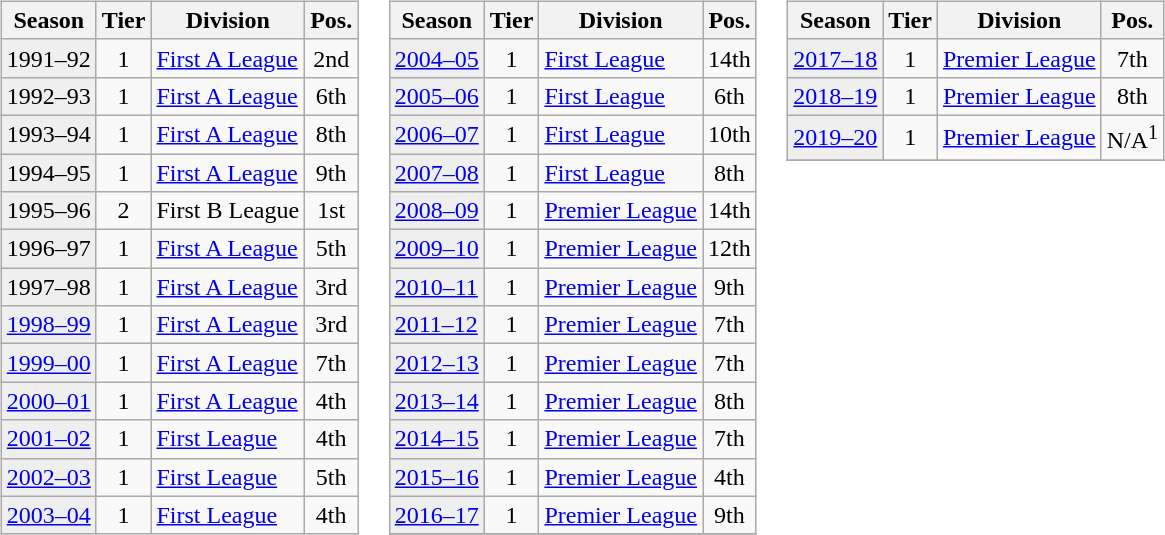<table>
<tr>
<td valign="top" width=0%><br><table class="wikitable">
<tr>
<th>Season</th>
<th>Tier</th>
<th>Division</th>
<th>Pos.</th>
</tr>
<tr>
<td style="background:#efefef;">1991–92</td>
<td align="center">1</td>
<td><a href='#'>First A League</a></td>
<td align="center">2nd</td>
</tr>
<tr>
<td style="background:#efefef;">1992–93</td>
<td align="center">1</td>
<td><a href='#'>First A League</a></td>
<td align="center">6th</td>
</tr>
<tr>
<td style="background:#efefef;">1993–94</td>
<td align="center">1</td>
<td><a href='#'>First A League</a></td>
<td align="center">8th</td>
</tr>
<tr>
<td style="background:#efefef;">1994–95</td>
<td align="center">1</td>
<td><a href='#'>First A League</a></td>
<td align="center">9th</td>
</tr>
<tr>
<td style="background:#efefef;">1995–96</td>
<td align="center">2</td>
<td>First B League</td>
<td align="center">1st</td>
</tr>
<tr>
<td style="background:#efefef;">1996–97</td>
<td align="center">1</td>
<td><a href='#'>First A League</a></td>
<td align="center">5th</td>
</tr>
<tr>
<td style="background:#efefef;">1997–98</td>
<td align="center">1</td>
<td><a href='#'>First A League</a></td>
<td align="center">3rd</td>
</tr>
<tr>
<td style="background:#efefef;"><a href='#'>1998–99</a></td>
<td align="center">1</td>
<td><a href='#'>First A League</a></td>
<td align="center">3rd</td>
</tr>
<tr>
<td style="background:#efefef;"><a href='#'>1999–00</a></td>
<td align="center">1</td>
<td><a href='#'>First A League</a></td>
<td align="center">7th</td>
</tr>
<tr>
<td style="background:#efefef;"><a href='#'>2000–01</a></td>
<td align="center">1</td>
<td><a href='#'>First A League</a></td>
<td align="center">4th</td>
</tr>
<tr>
<td style="background:#efefef;"><a href='#'>2001–02</a></td>
<td align="center">1</td>
<td><a href='#'>First League</a></td>
<td align="center">4th</td>
</tr>
<tr>
<td style="background:#efefef;"><a href='#'>2002–03</a></td>
<td align="center">1</td>
<td><a href='#'>First League</a></td>
<td align="center">5th</td>
</tr>
<tr>
<td style="background:#efefef;"><a href='#'>2003–04</a></td>
<td align="center">1</td>
<td><a href='#'>First League</a></td>
<td align="center">4th</td>
</tr>
</table>
</td>
<td valign="top" width=0%><br><table class="wikitable">
<tr>
<th>Season</th>
<th>Tier</th>
<th>Division</th>
<th>Pos.</th>
</tr>
<tr>
<td style="background:#efefef;"><a href='#'>2004–05</a></td>
<td align="center">1</td>
<td><a href='#'>First League</a></td>
<td align="center">14th</td>
</tr>
<tr>
<td style="background:#efefef;"><a href='#'>2005–06</a></td>
<td align="center">1</td>
<td><a href='#'>First League</a></td>
<td align="center">6th</td>
</tr>
<tr>
<td style="background:#efefef;"><a href='#'>2006–07</a></td>
<td align="center">1</td>
<td><a href='#'>First League</a></td>
<td align="center">10th</td>
</tr>
<tr>
<td style="background:#efefef;"><a href='#'>2007–08</a></td>
<td align="center">1</td>
<td><a href='#'>First League</a></td>
<td align="center">8th</td>
</tr>
<tr>
<td style="background:#efefef;"><a href='#'>2008–09</a></td>
<td align="center">1</td>
<td><a href='#'>Premier League</a></td>
<td align="center">14th</td>
</tr>
<tr>
<td style="background:#efefef;"><a href='#'>2009–10</a></td>
<td align="center">1</td>
<td><a href='#'>Premier League</a></td>
<td align="center">12th</td>
</tr>
<tr>
<td style="background:#efefef;"><a href='#'>2010–11</a></td>
<td align="center">1</td>
<td><a href='#'>Premier League</a></td>
<td align="center">9th</td>
</tr>
<tr>
<td style="background:#efefef;"><a href='#'>2011–12</a></td>
<td align="center">1</td>
<td><a href='#'>Premier League</a></td>
<td align="center">7th</td>
</tr>
<tr>
<td style="background:#efefef;"><a href='#'>2012–13</a></td>
<td align="center">1</td>
<td><a href='#'>Premier League</a></td>
<td align="center">7th</td>
</tr>
<tr>
<td style="background:#efefef;"><a href='#'>2013–14</a></td>
<td align="center">1</td>
<td><a href='#'>Premier League</a></td>
<td align="center">8th</td>
</tr>
<tr>
<td style="background:#efefef;"><a href='#'>2014–15</a></td>
<td align="center">1</td>
<td><a href='#'>Premier League</a></td>
<td align="center">7th</td>
</tr>
<tr>
<td style="background:#efefef;"><a href='#'>2015–16</a></td>
<td align="center">1</td>
<td><a href='#'>Premier League</a></td>
<td align="center">4th</td>
</tr>
<tr>
<td style="background:#efefef;"><a href='#'>2016–17</a></td>
<td align="center">1</td>
<td><a href='#'>Premier League</a></td>
<td align="center">9th</td>
</tr>
<tr>
</tr>
</table>
</td>
<td valign="top" width=0%><br><table class="wikitable">
<tr>
<th>Season</th>
<th>Tier</th>
<th>Division</th>
<th>Pos.</th>
</tr>
<tr>
<td style="background:#efefef;"><a href='#'>2017–18</a></td>
<td align="center">1</td>
<td><a href='#'>Premier League</a></td>
<td align="center">7th</td>
</tr>
<tr>
<td style="background:#efefef;"><a href='#'>2018–19</a></td>
<td align="center">1</td>
<td><a href='#'>Premier League</a></td>
<td align="center">8th</td>
</tr>
<tr>
<td style="background:#efefef;"><a href='#'>2019–20</a></td>
<td align="center">1</td>
<td><a href='#'>Premier League</a></td>
<td align="center">N/A<sup>1</sup></td>
</tr>
<tr>
</tr>
</table>
</td>
</tr>
</table>
